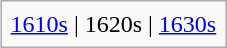<table class="infobox" id="toc">
<tr>
<td align="left"><a href='#'>1610s</a> | 1620s | <a href='#'>1630s</a></td>
</tr>
</table>
